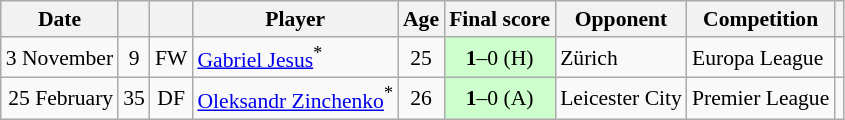<table class="wikitable" style="text-align:center; font-size:90%;">
<tr>
<th>Date</th>
<th></th>
<th></th>
<th>Player</th>
<th>Age</th>
<th>Final score</th>
<th>Opponent</th>
<th>Competition</th>
<th></th>
</tr>
<tr>
<td style="text-align:right;">3 November</td>
<td>9</td>
<td>FW</td>
<td style="text-align:left;"> <a href='#'>Gabriel Jesus</a><sup>*</sup></td>
<td>25</td>
<td style="background:#ccffcc;"><strong>1</strong>–0 (H)</td>
<td style="text-align:left;"> Zürich</td>
<td style="text-align:left;">Europa League</td>
<td></td>
</tr>
<tr>
<td style="text-align:right;">25 February</td>
<td>35</td>
<td>DF</td>
<td style="text-align:left;"> <a href='#'>Oleksandr Zinchenko</a><sup>*</sup></td>
<td>26</td>
<td style="background:#ccffcc;"><strong>1</strong>–0 (A)</td>
<td style="text-align:left;">Leicester City</td>
<td style="text-align:left;">Premier League</td>
<td></td>
</tr>
</table>
